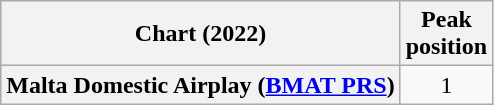<table class="wikitable plainrowheaders" style="text-align:center">
<tr>
<th scope="col">Chart (2022)</th>
<th scope="col">Peak<br>position</th>
</tr>
<tr>
<th scope="row">Malta Domestic Airplay (<a href='#'>BMAT PRS</a>)</th>
<td>1</td>
</tr>
</table>
